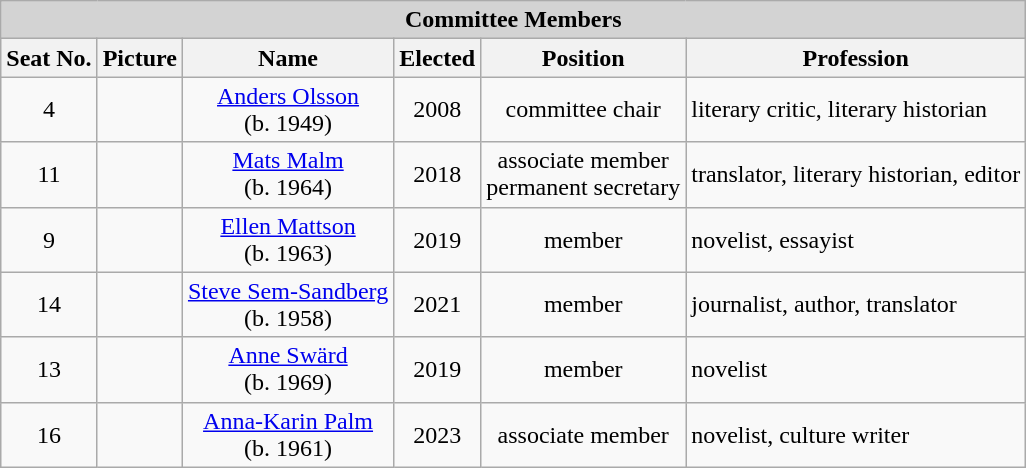<table class="wikitable sortable">
<tr>
<td style="background:lightgrey;white-space:nowrap" colspan="6" align="center"><strong>Committee Members</strong></td>
</tr>
<tr>
<th>Seat No.</th>
<th>Picture</th>
<th>Name</th>
<th>Elected</th>
<th>Position</th>
<th>Profession</th>
</tr>
<tr>
<td align="center">4</td>
<td></td>
<td align="center"><a href='#'>Anders Olsson</a> <br>(b. 1949)</td>
<td align="center">2008</td>
<td align="center">committee chair</td>
<td>literary critic, literary historian</td>
</tr>
<tr>
<td align="center">11</td>
<td></td>
<td align="center"><a href='#'>Mats Malm</a> <br>(b. 1964)</td>
<td align="center">2018</td>
<td align="center">associate member<br>permanent secretary</td>
<td>translator, literary historian, editor</td>
</tr>
<tr>
<td align="center">9</td>
<td></td>
<td align="center"><a href='#'>Ellen Mattson</a> <br>(b. 1963)</td>
<td align="center">2019</td>
<td align="center">member</td>
<td>novelist, essayist</td>
</tr>
<tr>
<td align="center">14</td>
<td></td>
<td align="center"><a href='#'>Steve Sem-Sandberg</a> <br>(b. 1958)</td>
<td align="center">2021</td>
<td align="center">member</td>
<td>journalist, author, translator</td>
</tr>
<tr>
<td align="center">13</td>
<td></td>
<td align="center"><a href='#'>Anne Swärd</a> <br>(b. 1969)</td>
<td align="center">2019</td>
<td align="center">member</td>
<td>novelist</td>
</tr>
<tr>
<td align="center">16</td>
<td></td>
<td align="center"><a href='#'>Anna-Karin Palm</a> <br>(b. 1961)</td>
<td align="center">2023</td>
<td align="center">associate member</td>
<td>novelist, culture writer</td>
</tr>
</table>
